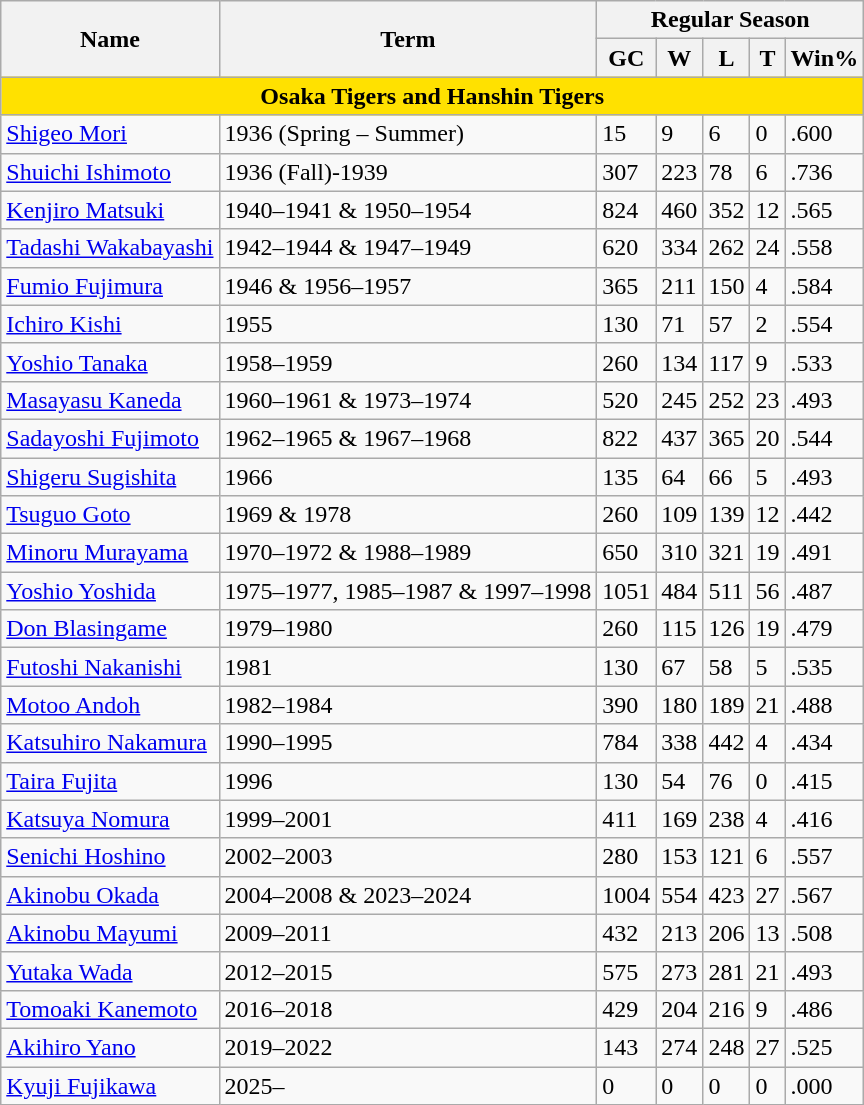<table class="wikitable">
<tr>
<th rowspan="2">Name</th>
<th rowspan="2">Term</th>
<th colspan="5">Regular Season</th>
</tr>
<tr>
<th>GC</th>
<th>W</th>
<th>L</th>
<th>T</th>
<th>Win%</th>
</tr>
<tr>
<td align="center" Colspan="18" style="background: #ffe100"><strong>Osaka Tigers and Hanshin Tigers</strong></td>
</tr>
<tr>
<td><a href='#'>Shigeo Mori</a></td>
<td>1936 (Spring – Summer)</td>
<td>15</td>
<td>9</td>
<td>6</td>
<td>0</td>
<td>.600</td>
</tr>
<tr>
<td><a href='#'>Shuichi Ishimoto</a></td>
<td>1936 (Fall)-1939</td>
<td>307</td>
<td>223</td>
<td>78</td>
<td>6</td>
<td>.736</td>
</tr>
<tr>
<td><a href='#'>Kenjiro Matsuki</a></td>
<td>1940–1941 & 1950–1954</td>
<td>824</td>
<td>460</td>
<td>352</td>
<td>12</td>
<td>.565</td>
</tr>
<tr>
<td><a href='#'>Tadashi Wakabayashi</a></td>
<td>1942–1944 & 1947–1949</td>
<td>620</td>
<td>334</td>
<td>262</td>
<td>24</td>
<td>.558</td>
</tr>
<tr>
<td><a href='#'>Fumio Fujimura</a></td>
<td>1946 & 1956–1957</td>
<td>365</td>
<td>211</td>
<td>150</td>
<td>4</td>
<td>.584</td>
</tr>
<tr>
<td><a href='#'>Ichiro Kishi</a></td>
<td>1955</td>
<td>130</td>
<td>71</td>
<td>57</td>
<td>2</td>
<td>.554</td>
</tr>
<tr>
<td><a href='#'>Yoshio Tanaka</a></td>
<td>1958–1959</td>
<td>260</td>
<td>134</td>
<td>117</td>
<td>9</td>
<td>.533</td>
</tr>
<tr>
<td><a href='#'>Masayasu Kaneda</a></td>
<td>1960–1961 & 1973–1974</td>
<td>520</td>
<td>245</td>
<td>252</td>
<td>23</td>
<td>.493</td>
</tr>
<tr>
<td><a href='#'>Sadayoshi Fujimoto</a></td>
<td>1962–1965 & 1967–1968</td>
<td>822</td>
<td>437</td>
<td>365</td>
<td>20</td>
<td>.544</td>
</tr>
<tr>
<td><a href='#'>Shigeru Sugishita</a></td>
<td>1966</td>
<td>135</td>
<td>64</td>
<td>66</td>
<td>5</td>
<td>.493</td>
</tr>
<tr>
<td><a href='#'>Tsuguo Goto</a></td>
<td>1969 & 1978</td>
<td>260</td>
<td>109</td>
<td>139</td>
<td>12</td>
<td>.442</td>
</tr>
<tr>
<td><a href='#'>Minoru Murayama</a></td>
<td>1970–1972 & 1988–1989</td>
<td>650</td>
<td>310</td>
<td>321</td>
<td>19</td>
<td>.491</td>
</tr>
<tr>
<td><a href='#'>Yoshio Yoshida</a></td>
<td>1975–1977, 1985–1987 & 1997–1998</td>
<td>1051</td>
<td>484</td>
<td>511</td>
<td>56</td>
<td>.487</td>
</tr>
<tr>
<td><a href='#'>Don Blasingame</a></td>
<td>1979–1980</td>
<td>260</td>
<td>115</td>
<td>126</td>
<td>19</td>
<td>.479</td>
</tr>
<tr>
<td><a href='#'>Futoshi Nakanishi</a></td>
<td>1981</td>
<td>130</td>
<td>67</td>
<td>58</td>
<td>5</td>
<td>.535</td>
</tr>
<tr>
<td><a href='#'>Motoo Andoh</a></td>
<td>1982–1984</td>
<td>390</td>
<td>180</td>
<td>189</td>
<td>21</td>
<td>.488</td>
</tr>
<tr>
<td><a href='#'>Katsuhiro Nakamura</a></td>
<td>1990–1995</td>
<td>784</td>
<td>338</td>
<td>442</td>
<td>4</td>
<td>.434</td>
</tr>
<tr>
<td><a href='#'>Taira Fujita</a></td>
<td>1996</td>
<td>130</td>
<td>54</td>
<td>76</td>
<td>0</td>
<td>.415</td>
</tr>
<tr>
<td><a href='#'>Katsuya Nomura</a></td>
<td>1999–2001</td>
<td>411</td>
<td>169</td>
<td>238</td>
<td>4</td>
<td>.416</td>
</tr>
<tr>
<td><a href='#'>Senichi Hoshino</a></td>
<td>2002–2003</td>
<td>280</td>
<td>153</td>
<td>121</td>
<td>6</td>
<td>.557</td>
</tr>
<tr>
<td><a href='#'>Akinobu Okada</a></td>
<td>2004–2008 & 2023–2024</td>
<td>1004</td>
<td>554</td>
<td>423</td>
<td>27</td>
<td>.567</td>
</tr>
<tr>
<td><a href='#'>Akinobu Mayumi</a></td>
<td>2009–2011</td>
<td>432</td>
<td>213</td>
<td>206</td>
<td>13</td>
<td>.508</td>
</tr>
<tr>
<td><a href='#'>Yutaka Wada</a></td>
<td>2012–2015</td>
<td>575</td>
<td>273</td>
<td>281</td>
<td>21</td>
<td>.493</td>
</tr>
<tr>
<td><a href='#'>Tomoaki Kanemoto</a></td>
<td>2016–2018</td>
<td>429</td>
<td>204</td>
<td>216</td>
<td>9</td>
<td>.486</td>
</tr>
<tr>
<td><a href='#'>Akihiro Yano</a></td>
<td>2019–2022</td>
<td>143</td>
<td>274</td>
<td>248</td>
<td>27</td>
<td>.525</td>
</tr>
<tr>
<td><a href='#'>Kyuji Fujikawa</a></td>
<td>2025–</td>
<td>0</td>
<td>0</td>
<td>0</td>
<td>0</td>
<td>.000</td>
</tr>
</table>
